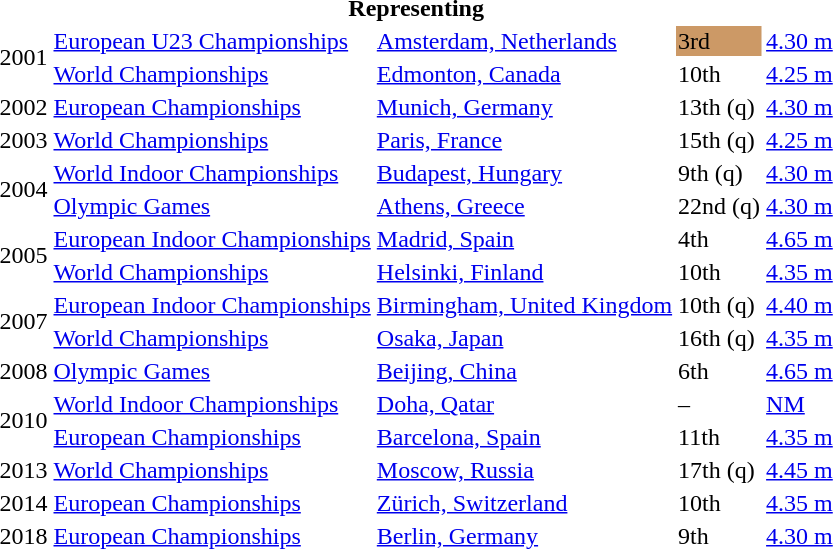<table>
<tr>
<th colspan="6">Representing </th>
</tr>
<tr>
<td rowspan=2>2001</td>
<td><a href='#'>European U23 Championships</a></td>
<td><a href='#'>Amsterdam, Netherlands</a></td>
<td bgcolor=cc9966>3rd</td>
<td><a href='#'>4.30 m</a></td>
</tr>
<tr>
<td><a href='#'>World Championships</a></td>
<td><a href='#'>Edmonton, Canada</a></td>
<td>10th</td>
<td><a href='#'>4.25 m</a></td>
</tr>
<tr>
<td>2002</td>
<td><a href='#'>European Championships</a></td>
<td><a href='#'>Munich, Germany</a></td>
<td>13th (q)</td>
<td><a href='#'>4.30 m</a></td>
</tr>
<tr>
<td>2003</td>
<td><a href='#'>World Championships</a></td>
<td><a href='#'>Paris, France</a></td>
<td>15th (q)</td>
<td><a href='#'>4.25 m</a></td>
</tr>
<tr>
<td rowspan=2>2004</td>
<td><a href='#'>World Indoor Championships</a></td>
<td><a href='#'>Budapest, Hungary</a></td>
<td>9th (q)</td>
<td><a href='#'>4.30 m</a></td>
</tr>
<tr>
<td><a href='#'>Olympic Games</a></td>
<td><a href='#'>Athens, Greece</a></td>
<td>22nd (q)</td>
<td><a href='#'>4.30 m</a></td>
</tr>
<tr>
<td rowspan=2>2005</td>
<td><a href='#'>European Indoor Championships</a></td>
<td><a href='#'>Madrid, Spain</a></td>
<td>4th</td>
<td><a href='#'>4.65 m</a></td>
</tr>
<tr>
<td><a href='#'>World Championships</a></td>
<td><a href='#'>Helsinki, Finland</a></td>
<td>10th</td>
<td><a href='#'>4.35 m</a></td>
</tr>
<tr>
<td rowspan=2>2007</td>
<td><a href='#'>European Indoor Championships</a></td>
<td><a href='#'>Birmingham, United Kingdom</a></td>
<td>10th (q)</td>
<td><a href='#'>4.40 m</a></td>
</tr>
<tr>
<td><a href='#'>World Championships</a></td>
<td><a href='#'>Osaka, Japan</a></td>
<td>16th (q)</td>
<td><a href='#'>4.35 m</a></td>
</tr>
<tr>
<td>2008</td>
<td><a href='#'>Olympic Games</a></td>
<td><a href='#'>Beijing, China</a></td>
<td>6th</td>
<td><a href='#'>4.65 m</a></td>
</tr>
<tr>
<td rowspan=2>2010</td>
<td><a href='#'>World Indoor Championships</a></td>
<td><a href='#'>Doha, Qatar</a></td>
<td>–</td>
<td><a href='#'>NM</a></td>
</tr>
<tr>
<td><a href='#'>European Championships</a></td>
<td><a href='#'>Barcelona, Spain</a></td>
<td>11th</td>
<td><a href='#'>4.35 m</a></td>
</tr>
<tr>
<td>2013</td>
<td><a href='#'>World Championships</a></td>
<td><a href='#'>Moscow, Russia</a></td>
<td>17th (q)</td>
<td><a href='#'>4.45 m</a></td>
</tr>
<tr>
<td>2014</td>
<td><a href='#'>European Championships</a></td>
<td><a href='#'>Zürich, Switzerland</a></td>
<td>10th</td>
<td><a href='#'>4.35 m</a></td>
</tr>
<tr>
<td>2018</td>
<td><a href='#'>European Championships</a></td>
<td><a href='#'>Berlin, Germany</a></td>
<td>9th</td>
<td><a href='#'>4.30 m</a></td>
</tr>
</table>
